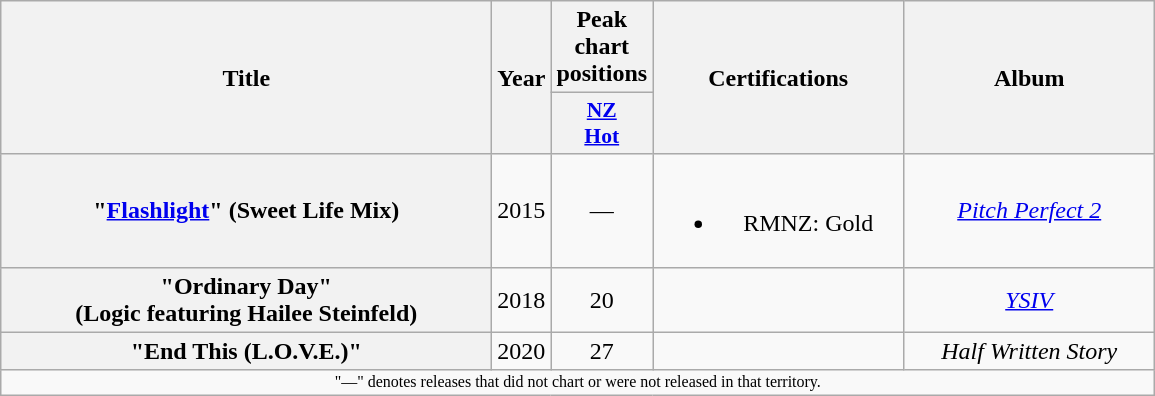<table class="wikitable plainrowheaders" style="text-align:center;">
<tr>
<th scope="col" rowspan="2" style="width:20em;">Title</th>
<th scope="col" rowspan="2" style="width:1em;">Year</th>
<th scope="col" colspan="1">Peak chart positions</th>
<th scope="col" rowspan="2" style="width:10em;">Certifications</th>
<th scope="col" rowspan="2" style="width:10em;">Album</th>
</tr>
<tr>
<th scope="col" style="width:3em;font-size:90%;"><a href='#'>NZ<br>Hot</a><br></th>
</tr>
<tr>
<th scope="row">"<a href='#'>Flashlight</a>" (Sweet Life Mix)</th>
<td>2015</td>
<td>—</td>
<td><br><ul><li>RMNZ: Gold</li></ul></td>
<td><em><a href='#'>Pitch Perfect 2</a></em></td>
</tr>
<tr>
<th scope="row">"Ordinary Day"<br><span>(Logic featuring Hailee Steinfeld)</span></th>
<td>2018</td>
<td>20</td>
<td></td>
<td><em><a href='#'>YSIV</a></em></td>
</tr>
<tr>
<th scope="row">"End This (L.O.V.E.)"</th>
<td>2020</td>
<td>27</td>
<td></td>
<td><em>Half Written Story</em></td>
</tr>
<tr>
<td colspan="16" style="font-size:8pt">"—" denotes releases that did not chart or were not released in that territory.</td>
</tr>
</table>
